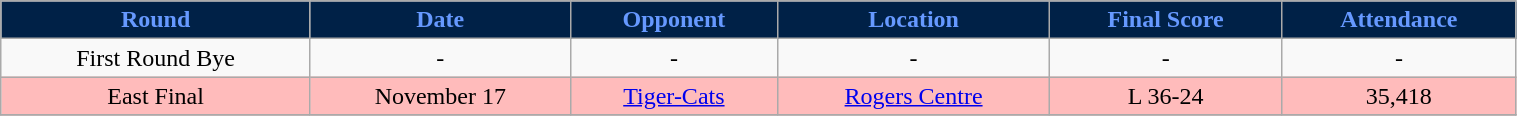<table class="wikitable" style="width:80%;">
<tr>
<th style="text-align:center; background:#002147; color:#69f;">Round</th>
<th style="text-align:center; background:#002147; color:#69f;">Date</th>
<th style="text-align:center; background:#002147; color:#69f;">Opponent</th>
<th style="text-align:center; background:#002147; color:#69f;">Location</th>
<th style="text-align:center; background:#002147; color:#69f;">Final Score</th>
<th style="text-align:center; background:#002147; color:#69f;">Attendance</th>
</tr>
<tr style="text-align:center;" bgcolor=>
<td>First Round Bye</td>
<td>-</td>
<td>-</td>
<td>-</td>
<td>-</td>
<td>-</td>
</tr>
<tr style="text-align:center;" bgcolor="#ffbbbb">
<td>East Final</td>
<td>November 17</td>
<td><a href='#'>Tiger-Cats</a></td>
<td><a href='#'>Rogers Centre</a></td>
<td>L 36-24</td>
<td>35,418</td>
</tr>
<tr style="text-align:center;" bgcolor="#ddffdd">
</tr>
</table>
